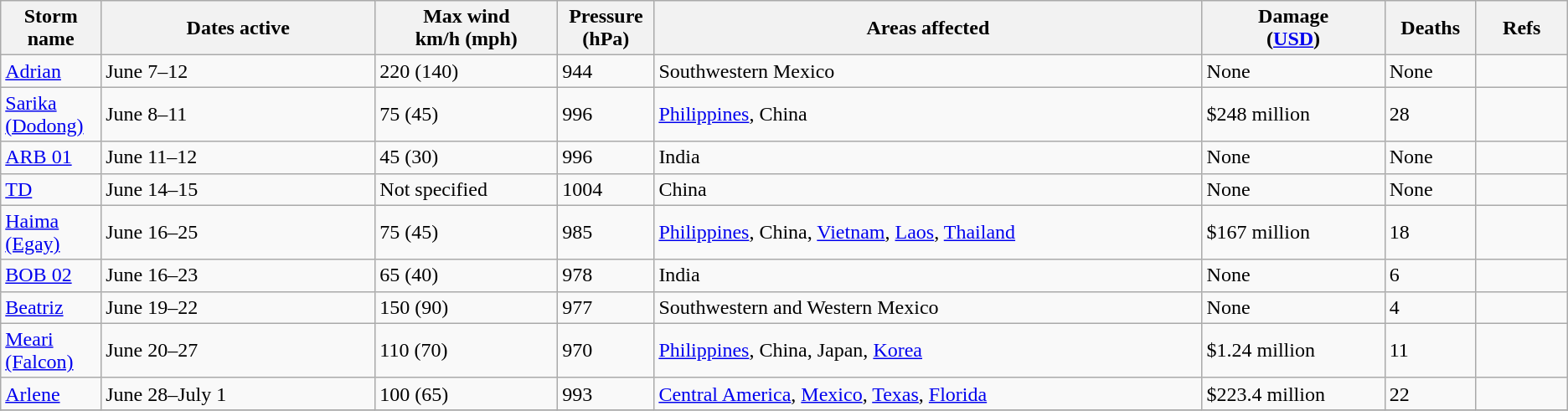<table class="wikitable sortable">
<tr>
<th width="5%">Storm name</th>
<th width="15%">Dates active</th>
<th width="10%">Max wind<br>km/h (mph)</th>
<th width="5%">Pressure<br>(hPa)</th>
<th width="30%">Areas affected</th>
<th width="10%">Damage<br>(<a href='#'>USD</a>)</th>
<th width="5%">Deaths</th>
<th width="5%">Refs</th>
</tr>
<tr>
<td><a href='#'>Adrian</a></td>
<td>June 7–12</td>
<td>220 (140)</td>
<td>944</td>
<td>Southwestern Mexico</td>
<td>None</td>
<td>None</td>
<td></td>
</tr>
<tr>
<td><a href='#'>Sarika (Dodong)</a></td>
<td>June 8–11</td>
<td>75 (45)</td>
<td>996</td>
<td><a href='#'>Philippines</a>, China</td>
<td>$248 million</td>
<td>28</td>
<td></td>
</tr>
<tr>
<td><a href='#'>ARB 01</a></td>
<td>June 11–12</td>
<td>45 (30)</td>
<td>996</td>
<td>India</td>
<td>None</td>
<td>None</td>
<td></td>
</tr>
<tr>
<td><a href='#'>TD</a></td>
<td>June 14–15</td>
<td>Not specified</td>
<td>1004</td>
<td>China</td>
<td>None</td>
<td>None</td>
<td></td>
</tr>
<tr>
<td><a href='#'>Haima (Egay)</a></td>
<td>June 16–25</td>
<td>75 (45)</td>
<td>985</td>
<td><a href='#'>Philippines</a>, China, <a href='#'>Vietnam</a>, <a href='#'>Laos</a>, <a href='#'>Thailand</a></td>
<td>$167 million</td>
<td>18</td>
<td></td>
</tr>
<tr>
<td><a href='#'>BOB 02</a></td>
<td>June 16–23</td>
<td>65 (40)</td>
<td>978</td>
<td>India</td>
<td>None</td>
<td>6</td>
<td></td>
</tr>
<tr>
<td><a href='#'>Beatriz</a></td>
<td>June 19–22</td>
<td>150 (90)</td>
<td>977</td>
<td>Southwestern and Western Mexico</td>
<td>None</td>
<td>4</td>
<td></td>
</tr>
<tr>
<td><a href='#'>Meari (Falcon)</a></td>
<td>June 20–27</td>
<td>110 (70)</td>
<td>970</td>
<td><a href='#'>Philippines</a>, China,   Japan, <a href='#'>Korea</a></td>
<td>$1.24 million</td>
<td>11</td>
<td></td>
</tr>
<tr>
<td><a href='#'>Arlene</a></td>
<td>June 28–July 1</td>
<td>100 (65)</td>
<td>993</td>
<td><a href='#'>Central America</a>, <a href='#'>Mexico</a>, <a href='#'>Texas</a>, <a href='#'>Florida</a></td>
<td>$223.4 million</td>
<td>22</td>
<td></td>
</tr>
<tr>
</tr>
</table>
